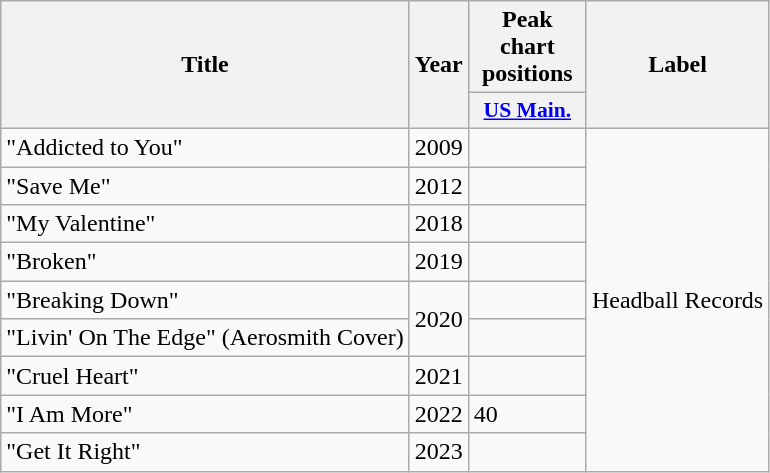<table class="wikitable">
<tr>
<th rowspan="2" scope="col">Title</th>
<th rowspan="2" scope="col">Year</th>
<th scope="col">Peak chart positions</th>
<th rowspan="2" scope="col">Label</th>
</tr>
<tr>
<th style="width:5em; font-size:90%;"><a href='#'>US Main.</a></th>
</tr>
<tr>
<td>"Addicted to You"</td>
<td>2009</td>
<td></td>
<td rowspan="9">Headball Records</td>
</tr>
<tr>
<td>"Save Me"</td>
<td>2012</td>
<td></td>
</tr>
<tr>
<td>"My Valentine"</td>
<td>2018</td>
<td></td>
</tr>
<tr>
<td>"Broken"</td>
<td>2019</td>
<td></td>
</tr>
<tr>
<td>"Breaking Down"</td>
<td rowspan="2">2020</td>
<td></td>
</tr>
<tr>
<td>"Livin' On The Edge" (Aerosmith Cover)</td>
<td></td>
</tr>
<tr>
<td>"Cruel Heart"</td>
<td>2021</td>
<td></td>
</tr>
<tr>
<td>"I Am More"</td>
<td>2022</td>
<td>40</td>
</tr>
<tr>
<td>"Get It Right"</td>
<td>2023</td>
<td></td>
</tr>
</table>
